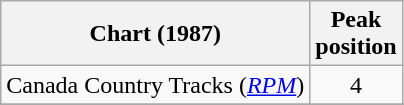<table class="wikitable sortable">
<tr>
<th align="left">Chart (1987)</th>
<th align="center">Peak<br>position</th>
</tr>
<tr>
<td align="left">Canada Country Tracks (<em><a href='#'>RPM</a></em>)</td>
<td align="center">4</td>
</tr>
<tr>
</tr>
<tr>
</tr>
</table>
